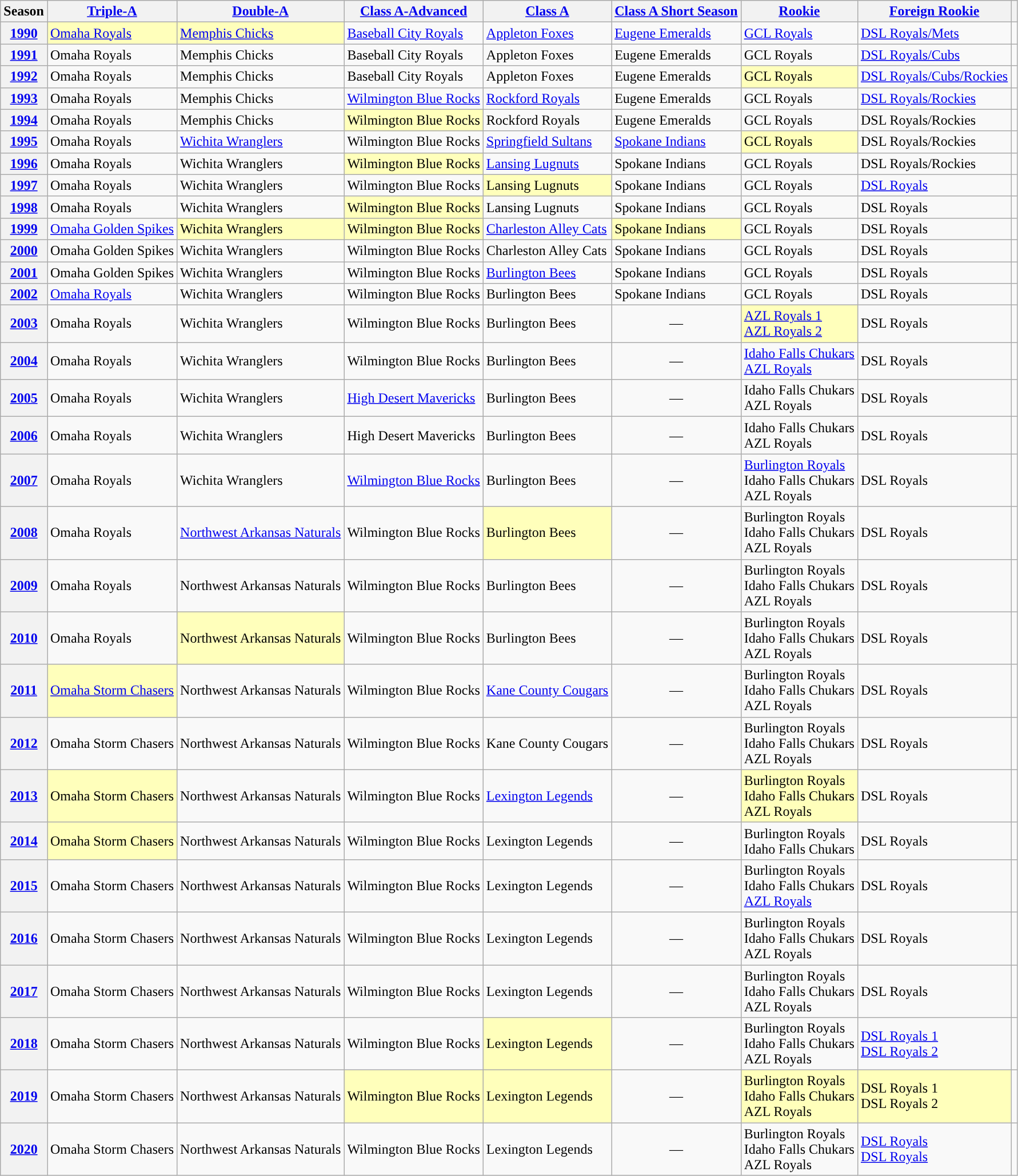<table class="wikitable plainrowheaders">
<tr>
<th scope="col">Season</th>
<th scope="col"><a href='#'><span>Triple-A</span></a></th>
<th scope="col"><a href='#'><span>Double-A</span></a></th>
<th scope="col"><a href='#'><span>Class A-Advanced</span></a></th>
<th scope="col"><a href='#'><span>Class A</span></a></th>
<th scope="col"><a href='#'><span>Class A Short Season</span></a></th>
<th scope="col"><a href='#'><span>Rookie</span></a></th>
<th scope="col"><a href='#'><span>Foreign Rookie</span></a></th>
<th scope="col"></th>
</tr>
<tr>
<th scope="row" style="text-align:center"><a href='#'>1990</a></th>
<td style="background:#FFFFBB"><a href='#'>Omaha Royals</a></td>
<td style="background:#FFFFBB"><a href='#'>Memphis Chicks</a></td>
<td><a href='#'>Baseball City Royals</a></td>
<td><a href='#'>Appleton Foxes</a></td>
<td><a href='#'>Eugene Emeralds</a></td>
<td><a href='#'>GCL Royals</a></td>
<td><a href='#'>DSL Royals/Mets</a></td>
<td align="center"></td>
</tr>
<tr>
<th scope="row" style="text-align:center"><a href='#'>1991</a></th>
<td>Omaha Royals</td>
<td>Memphis Chicks</td>
<td>Baseball City Royals</td>
<td>Appleton Foxes</td>
<td>Eugene Emeralds</td>
<td>GCL Royals</td>
<td><a href='#'>DSL Royals/Cubs</a></td>
<td align="center"></td>
</tr>
<tr>
<th scope="row" style="text-align:center"><a href='#'>1992</a></th>
<td>Omaha Royals</td>
<td>Memphis Chicks</td>
<td>Baseball City Royals</td>
<td>Appleton Foxes</td>
<td>Eugene Emeralds</td>
<td style="background:#FFFFBB">GCL Royals</td>
<td><a href='#'>DSL Royals/Cubs/Rockies</a></td>
<td align="center"></td>
</tr>
<tr>
<th scope="row" style="text-align:center"><a href='#'>1993</a></th>
<td>Omaha Royals</td>
<td>Memphis Chicks</td>
<td><a href='#'>Wilmington Blue Rocks</a></td>
<td><a href='#'>Rockford Royals</a></td>
<td>Eugene Emeralds</td>
<td>GCL Royals</td>
<td><a href='#'>DSL Royals/Rockies</a></td>
<td align="center"></td>
</tr>
<tr>
<th scope="row" style="text-align:center"><a href='#'>1994</a></th>
<td>Omaha Royals</td>
<td>Memphis Chicks</td>
<td style="background:#FFFFBB">Wilmington Blue Rocks</td>
<td>Rockford Royals</td>
<td>Eugene Emeralds</td>
<td>GCL Royals</td>
<td>DSL Royals/Rockies</td>
<td align="center"></td>
</tr>
<tr>
<th scope="row" style="text-align:center"><a href='#'>1995</a></th>
<td>Omaha Royals</td>
<td><a href='#'>Wichita Wranglers</a></td>
<td>Wilmington Blue Rocks</td>
<td><a href='#'>Springfield Sultans</a></td>
<td><a href='#'>Spokane Indians</a></td>
<td style="background:#FFFFBB">GCL Royals</td>
<td>DSL Royals/Rockies</td>
<td align="center"></td>
</tr>
<tr>
<th scope="row" style="text-align:center"><a href='#'>1996</a></th>
<td>Omaha Royals</td>
<td>Wichita Wranglers</td>
<td style="background:#FFFFBB">Wilmington Blue Rocks</td>
<td><a href='#'>Lansing Lugnuts</a></td>
<td>Spokane Indians</td>
<td>GCL Royals</td>
<td>DSL Royals/Rockies</td>
<td align="center"></td>
</tr>
<tr>
<th scope="row" style="text-align:center"><a href='#'>1997</a></th>
<td>Omaha Royals</td>
<td>Wichita Wranglers</td>
<td>Wilmington Blue Rocks</td>
<td style="background:#FFFFBB">Lansing Lugnuts</td>
<td>Spokane Indians</td>
<td>GCL Royals</td>
<td><a href='#'>DSL Royals</a></td>
<td align="center"></td>
</tr>
<tr>
<th scope="row" style="text-align:center"><a href='#'>1998</a></th>
<td>Omaha Royals</td>
<td>Wichita Wranglers</td>
<td style="background:#FFFFBB">Wilmington Blue Rocks</td>
<td>Lansing Lugnuts</td>
<td>Spokane Indians</td>
<td>GCL Royals</td>
<td>DSL Royals</td>
<td align="center"></td>
</tr>
<tr>
<th scope="row" style="text-align:center"><a href='#'>1999</a></th>
<td><a href='#'>Omaha Golden Spikes</a></td>
<td style="background:#FFFFBB">Wichita Wranglers</td>
<td style="background:#FFFFBB">Wilmington Blue Rocks</td>
<td><a href='#'>Charleston Alley Cats</a></td>
<td style="background:#FFFFBB">Spokane Indians</td>
<td>GCL Royals</td>
<td>DSL Royals</td>
<td align="center"></td>
</tr>
<tr>
<th scope="row" style="text-align:center"><a href='#'>2000</a></th>
<td>Omaha Golden Spikes</td>
<td>Wichita Wranglers</td>
<td>Wilmington Blue Rocks</td>
<td>Charleston Alley Cats</td>
<td>Spokane Indians</td>
<td>GCL Royals</td>
<td>DSL Royals</td>
<td align="center"></td>
</tr>
<tr>
<th scope="row" style="text-align:center"><a href='#'>2001</a></th>
<td>Omaha Golden Spikes</td>
<td>Wichita Wranglers</td>
<td>Wilmington Blue Rocks</td>
<td><a href='#'>Burlington Bees</a></td>
<td>Spokane Indians</td>
<td>GCL Royals</td>
<td>DSL Royals</td>
<td align="center"></td>
</tr>
<tr>
<th scope="row" style="text-align:center"><a href='#'>2002</a></th>
<td><a href='#'>Omaha Royals</a></td>
<td>Wichita Wranglers</td>
<td>Wilmington Blue Rocks</td>
<td>Burlington Bees</td>
<td>Spokane Indians</td>
<td>GCL Royals</td>
<td>DSL Royals</td>
<td align="center"></td>
</tr>
<tr>
<th scope="row" style="text-align:center"><a href='#'>2003</a></th>
<td>Omaha Royals</td>
<td>Wichita Wranglers</td>
<td>Wilmington Blue Rocks</td>
<td>Burlington Bees</td>
<td align="center">—</td>
<td style="background:#FFFFBB"><a href='#'>AZL Royals 1</a><br><a href='#'>AZL Royals 2</a></td>
<td>DSL Royals</td>
<td align="center"></td>
</tr>
<tr>
<th scope="row" style="text-align:center"><a href='#'>2004</a></th>
<td>Omaha Royals</td>
<td>Wichita Wranglers</td>
<td>Wilmington Blue Rocks</td>
<td>Burlington Bees</td>
<td align="center">—</td>
<td><a href='#'>Idaho Falls Chukars</a><br><a href='#'>AZL Royals</a></td>
<td>DSL Royals</td>
<td align="center"></td>
</tr>
<tr>
<th scope="row" style="text-align:center"><a href='#'>2005</a></th>
<td>Omaha Royals</td>
<td>Wichita Wranglers</td>
<td><a href='#'>High Desert Mavericks</a></td>
<td>Burlington Bees</td>
<td align="center">—</td>
<td>Idaho Falls Chukars<br>AZL Royals</td>
<td>DSL Royals</td>
<td align="center"></td>
</tr>
<tr>
<th scope="row" style="text-align:center"><a href='#'>2006</a></th>
<td>Omaha Royals</td>
<td>Wichita Wranglers</td>
<td>High Desert Mavericks</td>
<td>Burlington Bees</td>
<td align="center">—</td>
<td>Idaho Falls Chukars<br>AZL Royals</td>
<td>DSL Royals</td>
<td align="center"></td>
</tr>
<tr>
<th scope="row" style="text-align:center"><a href='#'>2007</a></th>
<td>Omaha Royals</td>
<td>Wichita Wranglers</td>
<td><a href='#'>Wilmington Blue Rocks</a></td>
<td>Burlington Bees</td>
<td align="center">—</td>
<td><a href='#'>Burlington Royals</a><br>Idaho Falls Chukars<br>AZL Royals</td>
<td>DSL Royals</td>
<td align="center"></td>
</tr>
<tr>
<th scope="row" style="text-align:center"><a href='#'>2008</a></th>
<td>Omaha Royals</td>
<td><a href='#'>Northwest Arkansas Naturals</a></td>
<td>Wilmington Blue Rocks</td>
<td style="background:#FFFFBB">Burlington Bees</td>
<td align="center">—</td>
<td>Burlington Royals<br>Idaho Falls Chukars<br>AZL Royals</td>
<td>DSL Royals</td>
<td align="center"></td>
</tr>
<tr>
<th scope="row" style="text-align:center"><a href='#'>2009</a></th>
<td>Omaha Royals</td>
<td>Northwest Arkansas Naturals</td>
<td>Wilmington Blue Rocks</td>
<td>Burlington Bees</td>
<td align="center">—</td>
<td>Burlington Royals<br>Idaho Falls Chukars<br>AZL Royals</td>
<td>DSL Royals</td>
<td align="center"></td>
</tr>
<tr>
<th scope="row" style="text-align:center"><a href='#'>2010</a></th>
<td>Omaha Royals</td>
<td style="background:#FFFFBB">Northwest Arkansas Naturals</td>
<td>Wilmington Blue Rocks</td>
<td>Burlington Bees</td>
<td align="center">—</td>
<td>Burlington Royals<br>Idaho Falls Chukars<br>AZL Royals</td>
<td>DSL Royals</td>
<td align="center"></td>
</tr>
<tr>
<th scope="row" style="text-align:center"><a href='#'>2011</a></th>
<td style="background:#FFFFBB"><a href='#'>Omaha Storm Chasers</a></td>
<td>Northwest Arkansas Naturals</td>
<td>Wilmington Blue Rocks</td>
<td><a href='#'>Kane County Cougars</a></td>
<td align="center">—</td>
<td>Burlington Royals<br>Idaho Falls Chukars<br>AZL Royals</td>
<td>DSL Royals</td>
<td align="center"></td>
</tr>
<tr>
<th scope="row" style="text-align:center"><a href='#'>2012</a></th>
<td>Omaha Storm Chasers</td>
<td>Northwest Arkansas Naturals</td>
<td>Wilmington Blue Rocks</td>
<td>Kane County Cougars</td>
<td align="center">—</td>
<td>Burlington Royals<br>Idaho Falls Chukars<br>AZL Royals</td>
<td>DSL Royals</td>
<td align="center"></td>
</tr>
<tr>
<th scope="row" style="text-align:center"><a href='#'>2013</a></th>
<td style="background:#FFFFBB">Omaha Storm Chasers</td>
<td>Northwest Arkansas Naturals</td>
<td>Wilmington Blue Rocks</td>
<td><a href='#'>Lexington Legends</a></td>
<td align="center">—</td>
<td style="background:#FFFFBB">Burlington Royals<br>Idaho Falls Chukars<br>AZL Royals</td>
<td>DSL Royals</td>
<td align="center"></td>
</tr>
<tr>
<th scope="row" style="text-align:center"><a href='#'>2014</a></th>
<td style="background:#FFFFBB">Omaha Storm Chasers</td>
<td>Northwest Arkansas Naturals</td>
<td>Wilmington Blue Rocks</td>
<td>Lexington Legends</td>
<td align="center">—</td>
<td>Burlington Royals<br>Idaho Falls Chukars</td>
<td>DSL Royals</td>
<td align="center"></td>
</tr>
<tr>
<th scope="row" style="text-align:center"><a href='#'>2015</a></th>
<td>Omaha Storm Chasers</td>
<td>Northwest Arkansas Naturals</td>
<td>Wilmington Blue Rocks</td>
<td>Lexington Legends</td>
<td align="center">—</td>
<td>Burlington Royals<br>Idaho Falls Chukars<br><a href='#'>AZL Royals</a></td>
<td>DSL Royals</td>
<td align="center"></td>
</tr>
<tr>
<th scope="row" style="text-align:center"><a href='#'>2016</a></th>
<td>Omaha Storm Chasers</td>
<td>Northwest Arkansas Naturals</td>
<td>Wilmington Blue Rocks</td>
<td>Lexington Legends</td>
<td align="center">—</td>
<td>Burlington Royals<br>Idaho Falls Chukars<br>AZL Royals</td>
<td>DSL Royals</td>
<td align="center"></td>
</tr>
<tr>
<th scope="row" style="text-align:center"><a href='#'>2017</a></th>
<td>Omaha Storm Chasers</td>
<td>Northwest Arkansas Naturals</td>
<td>Wilmington Blue Rocks</td>
<td>Lexington Legends</td>
<td align="center">—</td>
<td>Burlington Royals<br>Idaho Falls Chukars<br>AZL Royals</td>
<td>DSL Royals</td>
<td align="center"></td>
</tr>
<tr>
<th scope="row" style="text-align:center"><a href='#'>2018</a></th>
<td>Omaha Storm Chasers</td>
<td>Northwest Arkansas Naturals</td>
<td>Wilmington Blue Rocks</td>
<td style="background:#FFFFBB">Lexington Legends</td>
<td align="center">—</td>
<td>Burlington Royals<br>Idaho Falls Chukars<br>AZL Royals</td>
<td><a href='#'>DSL Royals 1</a><br><a href='#'>DSL Royals 2</a></td>
<td align="center"></td>
</tr>
<tr>
<th scope="row" style="text-align:center"><a href='#'>2019</a></th>
<td>Omaha Storm Chasers</td>
<td>Northwest Arkansas Naturals</td>
<td style="background:#FFFFBB">Wilmington Blue Rocks</td>
<td style="background:#FFFFBB">Lexington Legends</td>
<td align="center">—</td>
<td style="background:#FFFFBB">Burlington Royals<br>Idaho Falls Chukars<br>AZL Royals</td>
<td style="background:#FFFFBB">DSL Royals 1<br>DSL Royals 2</td>
<td align="center"></td>
</tr>
<tr>
<th scope="row" style="text-align:center"><a href='#'>2020</a></th>
<td>Omaha Storm Chasers</td>
<td>Northwest Arkansas Naturals</td>
<td>Wilmington Blue Rocks</td>
<td>Lexington Legends</td>
<td align="center">—</td>
<td>Burlington Royals<br>Idaho Falls Chukars<br>AZL Royals</td>
<td><a href='#'>DSL Royals</a><br><a href='#'>DSL Royals</a></td>
<td align="center"></td>
</tr>
</table>
